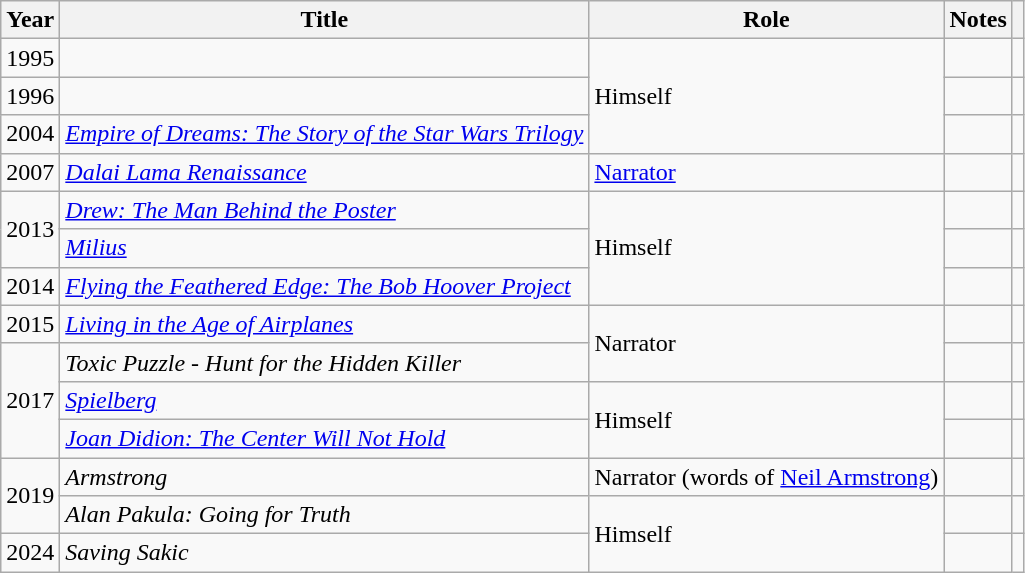<table class="wikitable sortable plainrowheaders">
<tr>
<th scope="col">Year</th>
<th scope="col">Title</th>
<th scope="col">Role</th>
<th scope="col" class="unsortable">Notes</th>
<th scope="col" class="unsortable"></th>
</tr>
<tr>
<td>1995</td>
<td></td>
<td rowspan="3">Himself</td>
<td></td>
<td style="text-align:center;"></td>
</tr>
<tr>
<td>1996</td>
<td></td>
<td></td>
<td style="text-align:center;"></td>
</tr>
<tr>
<td>2004</td>
<td><em><a href='#'>Empire of Dreams: The Story of the Star Wars Trilogy</a></em></td>
<td></td>
<td></td>
</tr>
<tr>
<td>2007</td>
<td><em><a href='#'>Dalai Lama Renaissance</a></em></td>
<td><a href='#'>Narrator</a></td>
<td></td>
<td style="text-align:center;"></td>
</tr>
<tr>
<td rowspan="2">2013</td>
<td><em><a href='#'>Drew: The Man Behind the Poster</a></em></td>
<td rowspan="3">Himself</td>
<td></td>
<td></td>
</tr>
<tr>
<td><em><a href='#'>Milius</a></em></td>
<td></td>
<td style="text-align:center;"></td>
</tr>
<tr>
<td>2014</td>
<td><em><a href='#'>Flying the Feathered Edge: The Bob Hoover Project</a></em></td>
<td></td>
<td style="text-align:center;"></td>
</tr>
<tr>
<td>2015</td>
<td><em><a href='#'>Living in the Age of Airplanes</a></em></td>
<td rowspan="2">Narrator</td>
<td></td>
<td style="text-align:center;"></td>
</tr>
<tr>
<td rowspan="3">2017</td>
<td><em>Toxic Puzzle - Hunt for the Hidden Killer</em></td>
<td></td>
<td style="text-align:center;"></td>
</tr>
<tr>
<td><em><a href='#'>Spielberg</a></em></td>
<td rowspan="2">Himself</td>
<td></td>
<td></td>
</tr>
<tr>
<td><em><a href='#'>Joan Didion: The Center Will Not Hold</a></em></td>
<td></td>
<td></td>
</tr>
<tr>
<td rowspan="2">2019</td>
<td><em>Armstrong</em></td>
<td>Narrator (words of <a href='#'>Neil Armstrong</a>)</td>
<td></td>
<td style="text-align:center;"></td>
</tr>
<tr>
<td><em>Alan Pakula: Going for Truth</em></td>
<td rowspan="2">Himself</td>
<td></td>
<td></td>
</tr>
<tr>
<td>2024</td>
<td><em>Saving Sakic</em></td>
<td></td>
<td style="text-align:center;"></td>
</tr>
</table>
